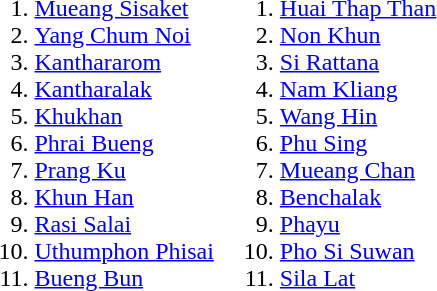<table>
<tr --valign=top>
<td><br><ol><li><a href='#'>Mueang Sisaket</a></li><li><a href='#'>Yang Chum Noi</a></li><li><a href='#'>Kanthararom</a></li><li><a href='#'>Kantharalak</a></li><li><a href='#'>Khukhan</a></li><li><a href='#'>Phrai Bueng</a></li><li><a href='#'>Prang Ku</a></li><li><a href='#'>Khun Han</a></li><li><a href='#'>Rasi Salai</a></li><li><a href='#'>Uthumphon Phisai</a></li><li><a href='#'>Bueng Bun</a></li></ol></td>
<td><br><ol>
<li><a href='#'>Huai Thap Than</a>
<li><a href='#'>Non Khun</a>
<li><a href='#'>Si Rattana</a>
<li><a href='#'>Nam Kliang</a>
<li><a href='#'>Wang Hin</a>
<li><a href='#'>Phu Sing</a>
<li><a href='#'>Mueang Chan</a>
<li><a href='#'>Benchalak</a>
<li><a href='#'>Phayu</a>
<li><a href='#'>Pho Si Suwan</a>
<li><a href='#'>Sila Lat</a>
</ol></td>
</tr>
</table>
